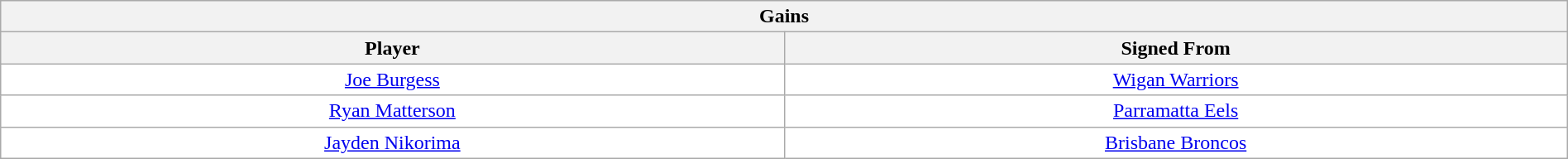<table class="wikitable" style="width:100%;">
<tr style="background:#EFEFEF;">
<th colspan="100">Gains</th>
</tr>
<tr>
<th width=50%>Player</th>
<th width=50%>Signed From</th>
</tr>
<tr style="background:#FFF;">
<td align=center><a href='#'>Joe Burgess</a></td>
<td align=center><a href='#'>Wigan Warriors</a></td>
</tr>
<tr style="background:#FFF;">
<td align=center><a href='#'>Ryan Matterson</a></td>
<td align=center><a href='#'>Parramatta Eels</a></td>
</tr>
<tr style="background:#FFF;">
<td align=center><a href='#'>Jayden Nikorima</a></td>
<td align=center><a href='#'>Brisbane Broncos</a></td>
</tr>
</table>
